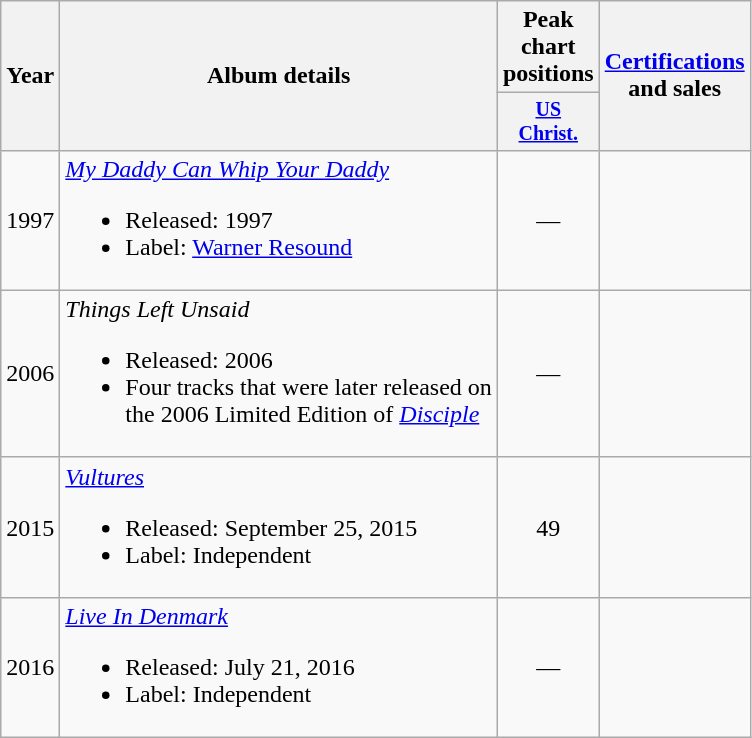<table class="wikitable" style="text-align:center;">
<tr>
<th rowspan="2">Year</th>
<th rowspan="2">Album details</th>
<th colspan="1">Peak chart positions</th>
<th rowspan="2"><a href='#'>Certifications</a><br> and sales</th>
</tr>
<tr style="font-size:smaller;">
<th style="width:40px;"><a href='#'>US<br>Christ.</a><br></th>
</tr>
<tr>
<td>1997</td>
<td align="left"><em><a href='#'>My Daddy Can Whip Your Daddy</a></em><br><ul><li>Released: 1997</li><li>Label: <a href='#'>Warner Resound</a></li></ul></td>
<td>—</td>
<td></td>
</tr>
<tr>
<td>2006</td>
<td align="left"><em>Things Left Unsaid</em><br><ul><li>Released: 2006</li><li>Four tracks that were later released on<br>the 2006 Limited Edition of <em><a href='#'>Disciple</a></em></li></ul></td>
<td>—</td>
<td></td>
</tr>
<tr>
<td>2015</td>
<td align="left"><em><a href='#'>Vultures</a></em><br><ul><li>Released: September 25, 2015</li><li>Label: Independent</li></ul></td>
<td>49</td>
<td></td>
</tr>
<tr>
<td>2016</td>
<td align="left"><em><a href='#'>Live In Denmark</a></em><br><ul><li>Released: July 21, 2016</li><li>Label: Independent</li></ul></td>
<td>—</td>
<td></td>
</tr>
</table>
